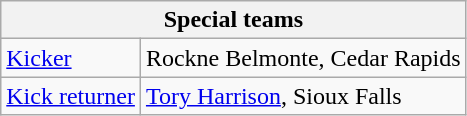<table class="wikitable">
<tr>
<th colspan="6">Special teams</th>
</tr>
<tr>
<td><a href='#'>Kicker</a></td>
<td>Rockne Belmonte, Cedar Rapids</td>
</tr>
<tr>
<td><a href='#'>Kick returner</a></td>
<td><a href='#'>Tory Harrison</a>, Sioux Falls</td>
</tr>
</table>
